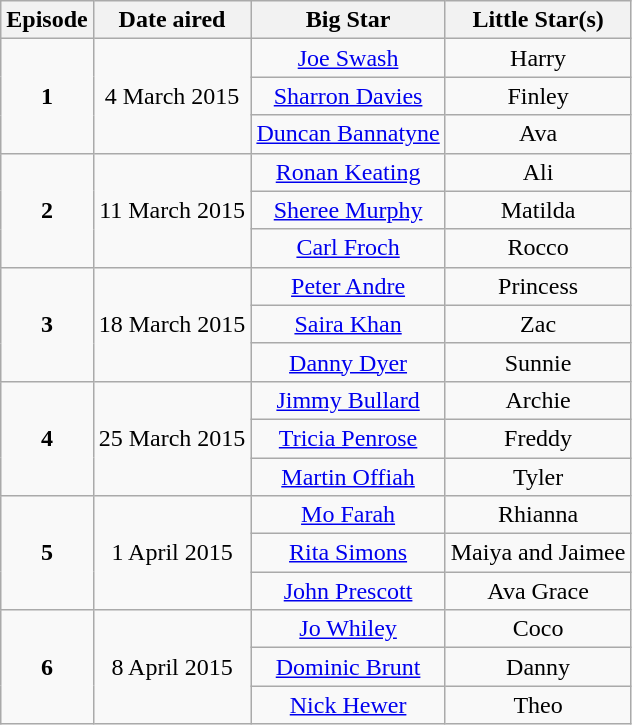<table class="wikitable" style="text-align:center;" width:99%;>
<tr>
<th>Episode</th>
<th>Date aired</th>
<th>Big Star</th>
<th>Little Star(s)</th>
</tr>
<tr>
<td rowspan=3><strong>1</strong></td>
<td rowspan=3>4 March 2015</td>
<td><a href='#'>Joe Swash</a></td>
<td>Harry</td>
</tr>
<tr>
<td><a href='#'>Sharron Davies</a></td>
<td>Finley</td>
</tr>
<tr>
<td><a href='#'>Duncan Bannatyne</a></td>
<td>Ava</td>
</tr>
<tr>
<td rowspan=3><strong>2</strong></td>
<td rowspan=3>11 March 2015</td>
<td><a href='#'>Ronan Keating</a></td>
<td>Ali</td>
</tr>
<tr>
<td><a href='#'>Sheree Murphy</a></td>
<td>Matilda</td>
</tr>
<tr>
<td><a href='#'>Carl Froch</a></td>
<td>Rocco</td>
</tr>
<tr>
<td rowspan=3><strong>3</strong></td>
<td rowspan=3>18 March 2015</td>
<td><a href='#'>Peter Andre</a></td>
<td>Princess</td>
</tr>
<tr>
<td><a href='#'>Saira Khan</a></td>
<td>Zac</td>
</tr>
<tr>
<td><a href='#'>Danny Dyer</a></td>
<td>Sunnie</td>
</tr>
<tr>
<td rowspan=3><strong>4</strong></td>
<td rowspan=3>25 March 2015</td>
<td><a href='#'>Jimmy Bullard</a></td>
<td>Archie</td>
</tr>
<tr>
<td><a href='#'>Tricia Penrose</a></td>
<td>Freddy</td>
</tr>
<tr>
<td><a href='#'>Martin Offiah</a></td>
<td>Tyler</td>
</tr>
<tr>
<td rowspan=3><strong>5</strong></td>
<td rowspan=3>1 April 2015</td>
<td><a href='#'>Mo Farah</a></td>
<td>Rhianna</td>
</tr>
<tr>
<td><a href='#'>Rita Simons</a></td>
<td>Maiya and Jaimee</td>
</tr>
<tr>
<td><a href='#'>John Prescott</a></td>
<td>Ava Grace</td>
</tr>
<tr>
<td rowspan=3><strong>6</strong></td>
<td rowspan=3>8 April 2015</td>
<td><a href='#'>Jo Whiley</a></td>
<td>Coco</td>
</tr>
<tr>
<td><a href='#'>Dominic Brunt</a></td>
<td>Danny</td>
</tr>
<tr>
<td><a href='#'>Nick Hewer</a></td>
<td>Theo</td>
</tr>
</table>
